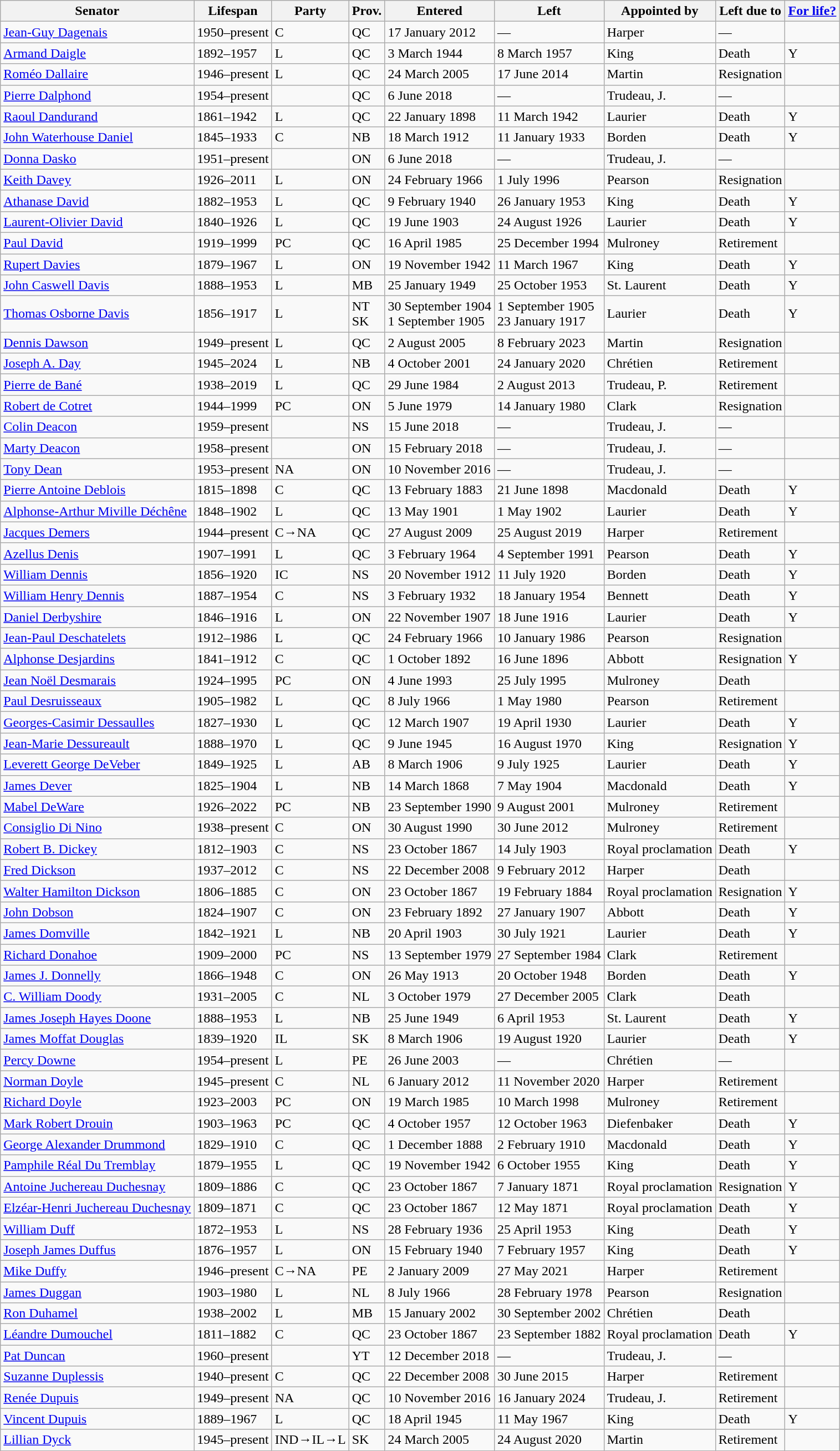<table class="wikitable sortable">
<tr>
<th>Senator</th>
<th>Lifespan</th>
<th>Party</th>
<th>Prov.</th>
<th>Entered</th>
<th data-sort-type="date">Left</th>
<th>Appointed by</th>
<th>Left due to</th>
<th><a href='#'>For life?</a></th>
</tr>
<tr>
<td><a href='#'>Jean-Guy Dagenais</a></td>
<td>1950–present</td>
<td>C</td>
<td>QC</td>
<td>17 January 2012</td>
<td>—</td>
<td>Harper</td>
<td>—</td>
<td></td>
</tr>
<tr>
<td><a href='#'>Armand Daigle</a></td>
<td>1892–1957</td>
<td>L</td>
<td>QC</td>
<td>3 March 1944</td>
<td>8 March 1957</td>
<td>King</td>
<td>Death</td>
<td>Y</td>
</tr>
<tr>
<td><a href='#'>Roméo Dallaire</a></td>
<td>1946–present</td>
<td>L</td>
<td>QC</td>
<td>24 March 2005</td>
<td>17 June 2014</td>
<td>Martin</td>
<td>Resignation</td>
<td></td>
</tr>
<tr>
<td><a href='#'>Pierre Dalphond</a></td>
<td>1954–present</td>
<td></td>
<td>QC</td>
<td>6 June 2018</td>
<td>—</td>
<td>Trudeau, J.</td>
<td>—</td>
<td></td>
</tr>
<tr>
<td><a href='#'>Raoul Dandurand</a></td>
<td>1861–1942</td>
<td>L</td>
<td>QC</td>
<td>22 January 1898</td>
<td>11 March 1942</td>
<td>Laurier</td>
<td>Death</td>
<td>Y</td>
</tr>
<tr>
<td><a href='#'>John Waterhouse Daniel</a></td>
<td>1845–1933</td>
<td>C</td>
<td>NB</td>
<td>18 March 1912</td>
<td>11 January 1933</td>
<td>Borden</td>
<td>Death</td>
<td>Y</td>
</tr>
<tr>
<td><a href='#'>Donna Dasko</a></td>
<td>1951–present</td>
<td></td>
<td>ON</td>
<td>6 June 2018</td>
<td>—</td>
<td>Trudeau, J.</td>
<td>—</td>
<td></td>
</tr>
<tr>
<td><a href='#'>Keith Davey</a></td>
<td>1926–2011</td>
<td>L</td>
<td>ON</td>
<td>24 February 1966</td>
<td>1 July 1996</td>
<td>Pearson</td>
<td>Resignation</td>
<td></td>
</tr>
<tr>
<td><a href='#'>Athanase David</a></td>
<td>1882–1953</td>
<td>L</td>
<td>QC</td>
<td>9 February 1940</td>
<td>26 January 1953</td>
<td>King</td>
<td>Death</td>
<td>Y</td>
</tr>
<tr>
<td><a href='#'>Laurent-Olivier David</a></td>
<td>1840–1926</td>
<td>L</td>
<td>QC</td>
<td>19 June 1903</td>
<td>24 August 1926</td>
<td>Laurier</td>
<td>Death</td>
<td>Y</td>
</tr>
<tr>
<td><a href='#'>Paul David</a></td>
<td>1919–1999</td>
<td>PC</td>
<td>QC</td>
<td>16 April 1985</td>
<td>25 December 1994</td>
<td>Mulroney</td>
<td>Retirement</td>
<td></td>
</tr>
<tr>
<td><a href='#'>Rupert Davies</a></td>
<td>1879–1967</td>
<td>L</td>
<td>ON</td>
<td>19 November 1942</td>
<td>11 March 1967</td>
<td>King</td>
<td>Death</td>
<td>Y</td>
</tr>
<tr>
<td><a href='#'>John Caswell Davis</a></td>
<td>1888–1953</td>
<td>L</td>
<td>MB</td>
<td>25 January 1949</td>
<td>25 October 1953</td>
<td>St. Laurent</td>
<td>Death</td>
<td>Y</td>
</tr>
<tr>
<td><a href='#'>Thomas Osborne Davis</a></td>
<td>1856–1917</td>
<td>L</td>
<td>NT<br>SK</td>
<td>30 September 1904<br>1 September 1905</td>
<td>1 September 1905<br>23 January 1917</td>
<td>Laurier</td>
<td>Death</td>
<td>Y</td>
</tr>
<tr>
<td><a href='#'>Dennis Dawson</a></td>
<td>1949–present</td>
<td>L</td>
<td>QC</td>
<td>2 August 2005</td>
<td>8 February 2023</td>
<td>Martin</td>
<td>Resignation</td>
<td></td>
</tr>
<tr>
<td><a href='#'>Joseph A. Day</a></td>
<td>1945–2024</td>
<td>L</td>
<td>NB</td>
<td>4 October 2001</td>
<td>24 January 2020</td>
<td>Chrétien</td>
<td>Retirement</td>
<td></td>
</tr>
<tr>
<td><a href='#'>Pierre de Bané</a></td>
<td>1938–2019</td>
<td>L</td>
<td>QC</td>
<td>29 June 1984</td>
<td>2 August 2013</td>
<td>Trudeau, P.</td>
<td>Retirement</td>
<td></td>
</tr>
<tr>
<td><a href='#'>Robert de Cotret</a></td>
<td>1944–1999</td>
<td>PC</td>
<td>ON</td>
<td>5 June 1979</td>
<td>14 January 1980</td>
<td>Clark</td>
<td>Resignation</td>
<td></td>
</tr>
<tr>
<td><a href='#'>Colin Deacon</a></td>
<td>1959–present</td>
<td></td>
<td>NS</td>
<td>15 June 2018</td>
<td>—</td>
<td>Trudeau, J.</td>
<td>—</td>
<td></td>
</tr>
<tr>
<td><a href='#'>Marty Deacon</a></td>
<td>1958–present</td>
<td></td>
<td>ON</td>
<td>15 February 2018</td>
<td>—</td>
<td>Trudeau, J.</td>
<td>—</td>
<td></td>
</tr>
<tr>
<td><a href='#'>Tony Dean</a></td>
<td>1953–present</td>
<td>NA</td>
<td>ON</td>
<td>10 November 2016</td>
<td>—</td>
<td>Trudeau, J.</td>
<td>—</td>
<td></td>
</tr>
<tr>
<td><a href='#'>Pierre Antoine Deblois</a></td>
<td>1815–1898</td>
<td>C</td>
<td>QC</td>
<td>13 February 1883</td>
<td>21 June 1898</td>
<td>Macdonald</td>
<td>Death</td>
<td>Y</td>
</tr>
<tr>
<td><a href='#'>Alphonse-Arthur Miville Déchêne</a></td>
<td>1848–1902</td>
<td>L</td>
<td>QC</td>
<td>13 May 1901</td>
<td>1 May 1902</td>
<td>Laurier</td>
<td>Death</td>
<td>Y</td>
</tr>
<tr>
<td><a href='#'>Jacques Demers</a></td>
<td>1944–present</td>
<td>C→NA</td>
<td>QC</td>
<td>27 August 2009</td>
<td>25 August 2019</td>
<td>Harper</td>
<td>Retirement</td>
<td></td>
</tr>
<tr>
<td><a href='#'>Azellus Denis</a></td>
<td>1907–1991</td>
<td>L</td>
<td>QC</td>
<td>3 February 1964</td>
<td>4 September 1991</td>
<td>Pearson</td>
<td>Death</td>
<td>Y</td>
</tr>
<tr>
<td><a href='#'>William Dennis</a></td>
<td>1856–1920</td>
<td>IC</td>
<td>NS</td>
<td>20 November 1912</td>
<td>11 July 1920</td>
<td>Borden</td>
<td>Death</td>
<td>Y</td>
</tr>
<tr>
<td><a href='#'>William Henry Dennis</a></td>
<td>1887–1954</td>
<td>C</td>
<td>NS</td>
<td>3 February 1932</td>
<td>18 January 1954</td>
<td>Bennett</td>
<td>Death</td>
<td>Y</td>
</tr>
<tr>
<td><a href='#'>Daniel Derbyshire</a></td>
<td>1846–1916</td>
<td>L</td>
<td>ON</td>
<td>22 November 1907</td>
<td>18 June 1916</td>
<td>Laurier</td>
<td>Death</td>
<td>Y</td>
</tr>
<tr>
<td><a href='#'>Jean-Paul Deschatelets</a></td>
<td>1912–1986</td>
<td>L</td>
<td>QC</td>
<td>24 February 1966</td>
<td>10 January 1986</td>
<td>Pearson</td>
<td>Resignation</td>
<td></td>
</tr>
<tr>
<td><a href='#'>Alphonse Desjardins</a></td>
<td>1841–1912</td>
<td>C</td>
<td>QC</td>
<td>1 October 1892</td>
<td>16 June 1896</td>
<td>Abbott</td>
<td>Resignation</td>
<td>Y</td>
</tr>
<tr>
<td><a href='#'>Jean Noël Desmarais</a></td>
<td>1924–1995</td>
<td>PC</td>
<td>ON</td>
<td>4 June 1993</td>
<td>25 July 1995</td>
<td>Mulroney</td>
<td>Death</td>
<td></td>
</tr>
<tr>
<td><a href='#'>Paul Desruisseaux</a></td>
<td>1905–1982</td>
<td>L</td>
<td>QC</td>
<td>8 July 1966</td>
<td>1 May 1980</td>
<td>Pearson</td>
<td>Retirement</td>
<td></td>
</tr>
<tr>
<td><a href='#'>Georges-Casimir Dessaulles</a></td>
<td>1827–1930</td>
<td>L</td>
<td>QC</td>
<td>12 March 1907</td>
<td>19 April 1930</td>
<td>Laurier</td>
<td>Death</td>
<td>Y</td>
</tr>
<tr>
<td><a href='#'>Jean-Marie Dessureault</a></td>
<td>1888–1970</td>
<td>L</td>
<td>QC</td>
<td>9 June 1945</td>
<td>16 August 1970</td>
<td>King</td>
<td>Resignation</td>
<td>Y</td>
</tr>
<tr>
<td><a href='#'>Leverett George DeVeber</a></td>
<td>1849–1925</td>
<td>L</td>
<td>AB</td>
<td>8 March 1906</td>
<td>9 July 1925</td>
<td>Laurier</td>
<td>Death</td>
<td>Y</td>
</tr>
<tr>
<td><a href='#'>James Dever</a></td>
<td>1825–1904</td>
<td>L</td>
<td>NB</td>
<td>14 March 1868</td>
<td>7 May 1904</td>
<td>Macdonald</td>
<td>Death</td>
<td>Y</td>
</tr>
<tr>
<td><a href='#'>Mabel DeWare</a></td>
<td>1926–2022</td>
<td>PC</td>
<td>NB</td>
<td>23 September 1990</td>
<td>9 August 2001</td>
<td>Mulroney</td>
<td>Retirement</td>
<td></td>
</tr>
<tr>
<td><a href='#'>Consiglio Di Nino</a></td>
<td>1938–present</td>
<td>C</td>
<td>ON</td>
<td>30 August 1990</td>
<td>30 June 2012</td>
<td>Mulroney</td>
<td>Retirement</td>
<td></td>
</tr>
<tr>
<td><a href='#'>Robert B. Dickey</a></td>
<td>1812–1903</td>
<td>C</td>
<td>NS</td>
<td>23 October 1867</td>
<td>14 July 1903</td>
<td>Royal proclamation</td>
<td>Death</td>
<td>Y</td>
</tr>
<tr>
<td><a href='#'>Fred Dickson</a></td>
<td>1937–2012</td>
<td>C</td>
<td>NS</td>
<td>22 December 2008</td>
<td>9 February 2012</td>
<td>Harper</td>
<td>Death</td>
<td></td>
</tr>
<tr>
<td><a href='#'>Walter Hamilton Dickson</a></td>
<td>1806–1885</td>
<td>C</td>
<td>ON</td>
<td>23 October 1867</td>
<td>19 February 1884</td>
<td>Royal proclamation</td>
<td>Resignation</td>
<td>Y</td>
</tr>
<tr>
<td><a href='#'>John Dobson</a></td>
<td>1824–1907</td>
<td>C</td>
<td>ON</td>
<td>23 February 1892</td>
<td>27 January 1907</td>
<td>Abbott</td>
<td>Death</td>
<td>Y</td>
</tr>
<tr>
<td><a href='#'>James Domville</a></td>
<td>1842–1921</td>
<td>L</td>
<td>NB</td>
<td>20 April 1903</td>
<td>30 July 1921</td>
<td>Laurier</td>
<td>Death</td>
<td>Y</td>
</tr>
<tr>
<td><a href='#'>Richard Donahoe</a></td>
<td>1909–2000</td>
<td>PC</td>
<td>NS</td>
<td>13 September 1979</td>
<td>27 September 1984</td>
<td>Clark</td>
<td>Retirement</td>
<td></td>
</tr>
<tr>
<td><a href='#'>James J. Donnelly</a></td>
<td>1866–1948</td>
<td>C</td>
<td>ON</td>
<td>26 May 1913</td>
<td>20 October 1948</td>
<td>Borden</td>
<td>Death</td>
<td>Y</td>
</tr>
<tr>
<td><a href='#'>C. William Doody</a></td>
<td>1931–2005</td>
<td>C</td>
<td>NL</td>
<td>3 October 1979</td>
<td>27 December 2005</td>
<td>Clark</td>
<td>Death</td>
<td></td>
</tr>
<tr>
<td><a href='#'>James Joseph Hayes Doone</a></td>
<td>1888–1953</td>
<td>L</td>
<td>NB</td>
<td>25 June 1949</td>
<td>6 April 1953</td>
<td>St. Laurent</td>
<td>Death</td>
<td>Y</td>
</tr>
<tr>
<td><a href='#'>James Moffat Douglas</a></td>
<td>1839–1920</td>
<td>IL</td>
<td>SK</td>
<td>8 March 1906</td>
<td>19 August 1920</td>
<td>Laurier</td>
<td>Death</td>
<td>Y</td>
</tr>
<tr>
<td><a href='#'>Percy Downe</a></td>
<td>1954–present</td>
<td>L</td>
<td>PE</td>
<td>26 June 2003</td>
<td>—</td>
<td>Chrétien</td>
<td>—</td>
<td></td>
</tr>
<tr>
<td><a href='#'>Norman Doyle</a></td>
<td>1945–present</td>
<td>C</td>
<td>NL</td>
<td>6 January 2012</td>
<td>11 November 2020</td>
<td>Harper</td>
<td>Retirement</td>
<td></td>
</tr>
<tr>
<td><a href='#'>Richard Doyle</a></td>
<td>1923–2003</td>
<td>PC</td>
<td>ON</td>
<td>19 March 1985</td>
<td>10 March 1998</td>
<td>Mulroney</td>
<td>Retirement</td>
<td></td>
</tr>
<tr>
<td><a href='#'>Mark Robert Drouin</a></td>
<td>1903–1963</td>
<td>PC</td>
<td>QC</td>
<td>4 October 1957</td>
<td>12 October 1963</td>
<td>Diefenbaker</td>
<td>Death</td>
<td>Y</td>
</tr>
<tr>
<td><a href='#'>George Alexander Drummond</a></td>
<td>1829–1910</td>
<td>C</td>
<td>QC</td>
<td>1 December 1888</td>
<td>2 February 1910</td>
<td>Macdonald</td>
<td>Death</td>
<td>Y</td>
</tr>
<tr>
<td><a href='#'>Pamphile Réal Du Tremblay</a></td>
<td>1879–1955</td>
<td>L</td>
<td>QC</td>
<td>19 November 1942</td>
<td>6 October 1955</td>
<td>King</td>
<td>Death</td>
<td>Y</td>
</tr>
<tr>
<td><a href='#'>Antoine Juchereau Duchesnay</a></td>
<td>1809–1886</td>
<td>C</td>
<td>QC</td>
<td>23 October 1867</td>
<td>7 January 1871</td>
<td>Royal proclamation</td>
<td>Resignation</td>
<td>Y</td>
</tr>
<tr>
<td><a href='#'>Elzéar-Henri Juchereau Duchesnay</a></td>
<td>1809–1871</td>
<td>C</td>
<td>QC</td>
<td>23 October 1867</td>
<td>12 May 1871</td>
<td>Royal proclamation</td>
<td>Death</td>
<td>Y</td>
</tr>
<tr>
<td><a href='#'>William Duff</a></td>
<td>1872–1953</td>
<td>L</td>
<td>NS</td>
<td>28 February 1936</td>
<td>25 April 1953</td>
<td>King</td>
<td>Death</td>
<td>Y</td>
</tr>
<tr>
<td><a href='#'>Joseph James Duffus</a></td>
<td>1876–1957</td>
<td>L</td>
<td>ON</td>
<td>15 February 1940</td>
<td>7 February 1957</td>
<td>King</td>
<td>Death</td>
<td>Y</td>
</tr>
<tr>
<td><a href='#'>Mike Duffy</a></td>
<td>1946–present</td>
<td>C→NA</td>
<td>PE</td>
<td>2 January 2009</td>
<td>27 May 2021</td>
<td>Harper</td>
<td>Retirement</td>
<td></td>
</tr>
<tr>
<td><a href='#'>James Duggan</a></td>
<td>1903–1980</td>
<td>L</td>
<td>NL</td>
<td>8 July 1966</td>
<td>28 February 1978</td>
<td>Pearson</td>
<td>Resignation</td>
<td></td>
</tr>
<tr>
<td><a href='#'>Ron Duhamel</a></td>
<td>1938–2002</td>
<td>L</td>
<td>MB</td>
<td>15 January 2002</td>
<td>30 September 2002</td>
<td>Chrétien</td>
<td>Death</td>
<td></td>
</tr>
<tr>
<td><a href='#'>Léandre Dumouchel</a></td>
<td>1811–1882</td>
<td>C</td>
<td>QC</td>
<td>23 October 1867</td>
<td>23 September 1882</td>
<td>Royal proclamation</td>
<td>Death</td>
<td>Y</td>
</tr>
<tr>
<td><a href='#'>Pat Duncan</a></td>
<td>1960–present</td>
<td></td>
<td>YT</td>
<td>12 December 2018</td>
<td>—</td>
<td>Trudeau, J.</td>
<td>—</td>
<td></td>
</tr>
<tr>
<td><a href='#'>Suzanne Duplessis</a></td>
<td>1940–present</td>
<td>C</td>
<td>QC</td>
<td>22 December 2008</td>
<td>30 June 2015</td>
<td>Harper</td>
<td>Retirement</td>
<td></td>
</tr>
<tr>
<td><a href='#'>Renée Dupuis</a></td>
<td>1949–present</td>
<td>NA</td>
<td>QC</td>
<td>10 November 2016</td>
<td>16 January 2024</td>
<td>Trudeau, J.</td>
<td>Retirement</td>
<td></td>
</tr>
<tr>
<td><a href='#'>Vincent Dupuis</a></td>
<td>1889–1967</td>
<td>L</td>
<td>QC</td>
<td>18 April 1945</td>
<td>11 May 1967</td>
<td>King</td>
<td>Death</td>
<td>Y</td>
</tr>
<tr>
<td><a href='#'>Lillian Dyck</a></td>
<td>1945–present</td>
<td>IND→IL→L</td>
<td>SK</td>
<td>24 March 2005</td>
<td>24 August 2020</td>
<td>Martin</td>
<td>Retirement</td>
<td></td>
</tr>
</table>
